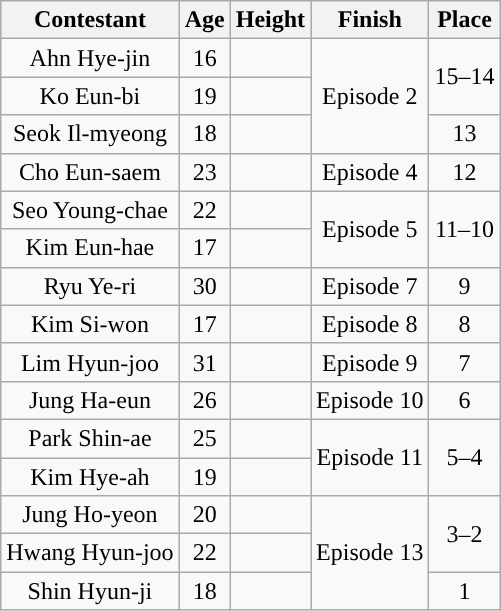<table class="wikitable sortable" style="text-align:center;">
<tr>
<th>Contestant</th>
<th>Age</th>
<th>Height</th>
<th>Finish</th>
<th>Place</th>
</tr>
<tr>
<td>Ahn Hye-jin</td>
<td>16</td>
<td></td>
<td rowspan="3">Episode 2</td>
<td rowspan="2">15–14</td>
</tr>
<tr>
<td>Ko Eun-bi</td>
<td>19</td>
<td></td>
</tr>
<tr>
<td>Seok Il-myeong</td>
<td>18</td>
<td></td>
<td>13</td>
</tr>
<tr>
<td>Cho Eun-saem</td>
<td>23</td>
<td></td>
<td>Episode 4</td>
<td>12</td>
</tr>
<tr>
<td>Seo Young-chae</td>
<td>22</td>
<td></td>
<td rowspan="2">Episode 5</td>
<td rowspan="2">11–10</td>
</tr>
<tr>
<td>Kim Eun-hae</td>
<td>17</td>
<td></td>
</tr>
<tr>
<td>Ryu Ye-ri</td>
<td>30</td>
<td></td>
<td>Episode 7</td>
<td>9</td>
</tr>
<tr>
<td>Kim Si-won</td>
<td>17</td>
<td></td>
<td>Episode 8</td>
<td>8</td>
</tr>
<tr>
<td>Lim Hyun-joo</td>
<td>31</td>
<td></td>
<td>Episode 9</td>
<td>7</td>
</tr>
<tr>
<td>Jung Ha-eun</td>
<td>26</td>
<td></td>
<td>Episode 10</td>
<td>6</td>
</tr>
<tr>
<td>Park Shin-ae</td>
<td>25</td>
<td></td>
<td rowspan="2">Episode 11</td>
<td rowspan="2">5–4</td>
</tr>
<tr>
<td>Kim Hye-ah</td>
<td>19</td>
<td></td>
</tr>
<tr>
<td>Jung Ho-yeon</td>
<td>20</td>
<td></td>
<td rowspan="3">Episode 13</td>
<td rowspan="2">3–2</td>
</tr>
<tr>
<td>Hwang Hyun-joo</td>
<td>22</td>
<td></td>
</tr>
<tr>
<td>Shin Hyun-ji</td>
<td>18</td>
<td></td>
<td>1</td>
</tr>
</table>
